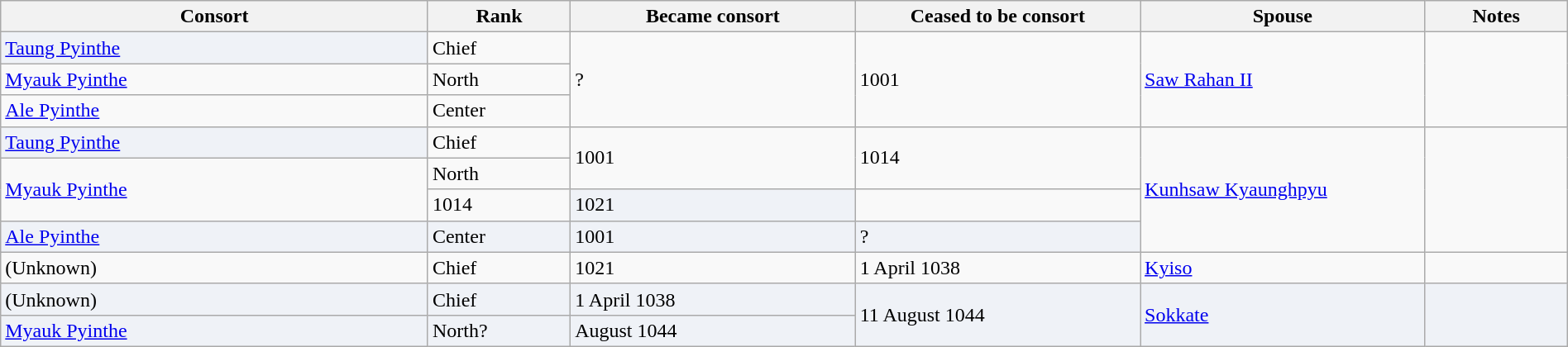<table width=100% class="wikitable">
<tr>
<th width=15%>Consort</th>
<th width=5%>Rank</th>
<th width=10%>Became consort</th>
<th width=10%>Ceased to be consort</th>
<th width=10%>Spouse</th>
<th width=5%>Notes</th>
</tr>
<tr>
<td style="background:#eff2f7"><a href='#'>Taung Pyinthe</a></td>
<td>Chief</td>
<td rowspan="3">?</td>
<td rowspan="3">1001</td>
<td rowspan="3"><a href='#'>Saw Rahan II</a></td>
<td rowspan="3"></td>
</tr>
<tr>
<td><a href='#'>Myauk Pyinthe</a></td>
<td>North</td>
</tr>
<tr>
<td><a href='#'>Ale Pyinthe</a></td>
<td>Center</td>
</tr>
<tr>
<td style="background:#eff2f7"><a href='#'>Taung Pyinthe</a></td>
<td>Chief</td>
<td rowspan="2">1001</td>
<td rowspan="2"> 1014</td>
<td rowspan="4"><a href='#'>Kunhsaw Kyaunghpyu</a></td>
<td rowspan="4"></td>
</tr>
<tr>
<td rowspan="2"><a href='#'>Myauk Pyinthe</a></td>
<td>North</td>
</tr>
<tr>
<td> 1014</td>
<td style="background:#eff2f7">1021</td>
</tr>
<tr>
<td style="background:#eff2f7"><a href='#'>Ale Pyinthe</a></td>
<td style="background:#eff2f7">Center</td>
<td style="background:#eff2f7">1001</td>
<td style="background:#eff2f7">?</td>
</tr>
<tr>
<td>(Unknown)</td>
<td>Chief</td>
<td>1021</td>
<td> 1 April 1038</td>
<td><a href='#'>Kyiso</a></td>
<td></td>
</tr>
<tr>
<td style="background:#eff2f7">(Unknown)</td>
<td style="background:#eff2f7">Chief</td>
<td style="background:#eff2f7"> 1 April 1038</td>
<td style="background:#eff2f7" rowspan="2">11 August 1044</td>
<td style="background:#eff2f7"  rowspan="2"><a href='#'>Sokkate</a></td>
<td style="background:#eff2f7"  rowspan="2"></td>
</tr>
<tr>
<td style="background:#eff2f7"><a href='#'>Myauk Pyinthe</a></td>
<td style="background:#eff2f7">North?</td>
<td style="background:#eff2f7">August 1044</td>
</tr>
</table>
